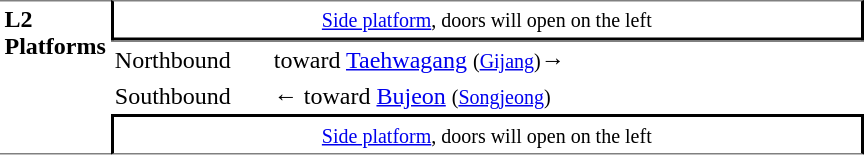<table table border=0 cellspacing=0 cellpadding=3>
<tr>
<td style="border-top:solid 1px gray;border-bottom:solid 1px gray;" width=50 rowspan=10 valign=top><strong>L2<br>Platforms</strong></td>
<td style="border-top:solid 1px gray;border-right:solid 2px black;border-left:solid 2px black;border-bottom:solid 2px black;text-align:center;" colspan=2><small><a href='#'>Side platform</a>, doors will open on the left</small></td>
</tr>
<tr>
<td style="border-bottom:solid 0px gray;border-top:solid 1px gray;" width=100>Northbound</td>
<td style="border-bottom:solid 0px gray;border-top:solid 1px gray;" width=390>  toward <a href='#'>Taehwagang</a> <small>(<a href='#'>Gijang</a>)</small>→</td>
</tr>
<tr>
<td>Southbound</td>
<td>←  toward <a href='#'>Bujeon</a> <small>(<a href='#'>Songjeong</a>)</small></td>
</tr>
<tr>
<td style="border-top:solid 2px black;border-right:solid 2px black;border-left:solid 2px black;border-bottom:solid 1px gray;text-align:center;" colspan=2><small><a href='#'>Side platform</a>, doors will open on the left</small></td>
</tr>
</table>
